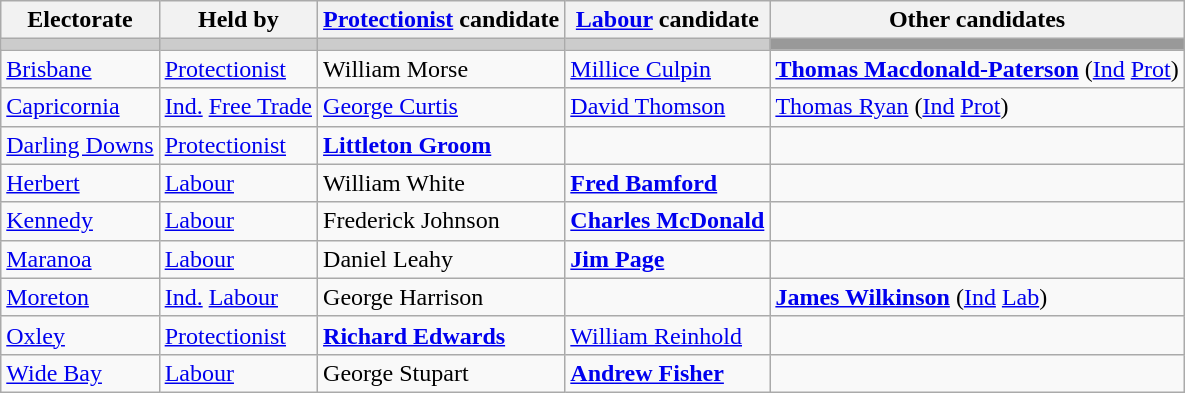<table class="wikitable">
<tr>
<th>Electorate</th>
<th>Held by</th>
<th><a href='#'>Protectionist</a> candidate</th>
<th><a href='#'>Labour</a> candidate</th>
<th>Other candidates</th>
</tr>
<tr bgcolor="#cccccc">
<td></td>
<td></td>
<td></td>
<td></td>
<td bgcolor="#999999"></td>
</tr>
<tr>
<td><a href='#'>Brisbane</a></td>
<td><a href='#'>Protectionist</a></td>
<td>William Morse</td>
<td><a href='#'>Millice Culpin</a></td>
<td><strong><a href='#'>Thomas Macdonald-Paterson</a></strong> (<a href='#'>Ind</a> <a href='#'>Prot</a>)</td>
</tr>
<tr>
<td><a href='#'>Capricornia</a></td>
<td><a href='#'>Ind.</a> <a href='#'>Free Trade</a></td>
<td><a href='#'>George Curtis</a></td>
<td><a href='#'>David Thomson</a></td>
<td><a href='#'>Thomas Ryan</a> (<a href='#'>Ind</a> <a href='#'>Prot</a>)</td>
</tr>
<tr>
<td><a href='#'>Darling Downs</a></td>
<td><a href='#'>Protectionist</a></td>
<td><strong><a href='#'>Littleton Groom</a></strong></td>
<td></td>
<td></td>
</tr>
<tr>
<td><a href='#'>Herbert</a></td>
<td><a href='#'>Labour</a></td>
<td>William White</td>
<td><strong><a href='#'>Fred Bamford</a></strong></td>
<td></td>
</tr>
<tr>
<td><a href='#'>Kennedy</a></td>
<td><a href='#'>Labour</a></td>
<td>Frederick Johnson</td>
<td><strong><a href='#'>Charles McDonald</a></strong></td>
<td></td>
</tr>
<tr>
<td><a href='#'>Maranoa</a></td>
<td><a href='#'>Labour</a></td>
<td>Daniel Leahy</td>
<td><strong><a href='#'>Jim Page</a></strong></td>
</tr>
<tr>
<td><a href='#'>Moreton</a></td>
<td><a href='#'>Ind.</a> <a href='#'>Labour</a></td>
<td>George Harrison</td>
<td></td>
<td><strong><a href='#'>James Wilkinson</a></strong> (<a href='#'>Ind</a> <a href='#'>Lab</a>)</td>
</tr>
<tr>
<td><a href='#'>Oxley</a></td>
<td><a href='#'>Protectionist</a></td>
<td><strong><a href='#'>Richard Edwards</a></strong></td>
<td><a href='#'>William Reinhold</a></td>
<td></td>
</tr>
<tr>
<td><a href='#'>Wide Bay</a></td>
<td><a href='#'>Labour</a></td>
<td>George Stupart</td>
<td><strong><a href='#'>Andrew Fisher</a></strong></td>
<td></td>
</tr>
</table>
